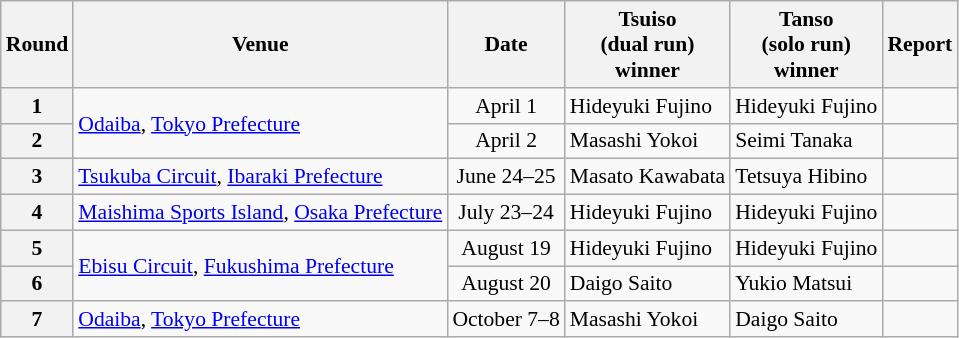<table class="wikitable" style="font-size: 90%;">
<tr>
<th>Round</th>
<th>Venue</th>
<th>Date</th>
<th>Tsuiso<br>(dual run)<br>winner</th>
<th>Tanso<br>(solo run)<br>winner</th>
<th>Report</th>
</tr>
<tr>
<th>1</th>
<td rowspan=2><a href='#'>Odaiba</a>, <a href='#'>Tokyo Prefecture</a></td>
<td align="center">April 1</td>
<td> Hideyuki Fujino</td>
<td> Hideyuki Fujino</td>
<td align="center"></td>
</tr>
<tr>
<th>2</th>
<td align="center">April 2</td>
<td> Masashi Yokoi</td>
<td> Seimi Tanaka</td>
<td align="center"></td>
</tr>
<tr>
<th>3</th>
<td><a href='#'>Tsukuba Circuit</a>, <a href='#'>Ibaraki Prefecture</a></td>
<td align="center">June 24–25</td>
<td> Masato Kawabata</td>
<td> Tetsuya Hibino</td>
<td></td>
</tr>
<tr>
<th>4</th>
<td><a href='#'>Maishima Sports Island</a>, <a href='#'>Osaka Prefecture</a></td>
<td align="center">July 23–24</td>
<td> Hideyuki Fujino</td>
<td> Hideyuki Fujino</td>
<td></td>
</tr>
<tr>
<th>5</th>
<td rowspan=2><a href='#'>Ebisu Circuit</a>, <a href='#'>Fukushima Prefecture</a></td>
<td align="center">August 19</td>
<td> Hideyuki Fujino</td>
<td> Hideyuki Fujino</td>
<td></td>
</tr>
<tr>
<th>6</th>
<td align="center">August 20</td>
<td> Daigo Saito</td>
<td> Yukio Matsui</td>
<td></td>
</tr>
<tr>
<th>7</th>
<td><a href='#'>Odaiba</a>, <a href='#'>Tokyo Prefecture</a></td>
<td align="center">October 7–8</td>
<td> Masashi Yokoi</td>
<td> Daigo Saito</td>
<td></td>
</tr>
</table>
